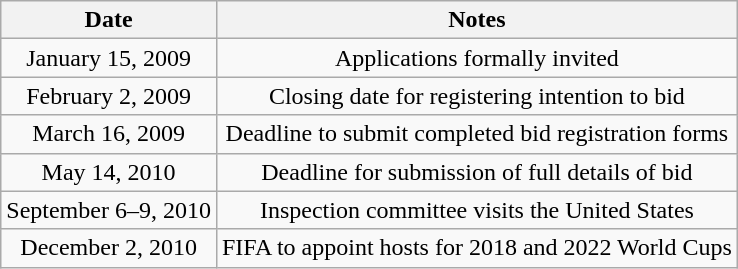<table class="wikitable" style="text-align: center;">
<tr>
<th>Date</th>
<th>Notes</th>
</tr>
<tr>
<td>January 15, 2009</td>
<td>Applications formally invited</td>
</tr>
<tr>
<td>February 2, 2009</td>
<td>Closing date for registering intention to bid</td>
</tr>
<tr>
<td>March 16, 2009</td>
<td>Deadline to submit completed bid registration forms</td>
</tr>
<tr>
<td>May 14, 2010</td>
<td>Deadline for submission of full details of bid</td>
</tr>
<tr>
<td>September 6–9, 2010</td>
<td>Inspection committee visits the United States</td>
</tr>
<tr>
<td>December 2, 2010</td>
<td>FIFA to appoint hosts for 2018 and 2022 World Cups</td>
</tr>
</table>
